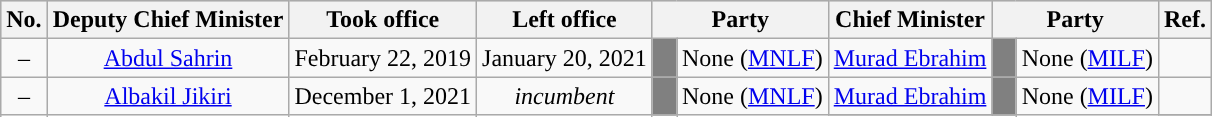<table class="wikitable plainrowheaders" style="text-align: center;">
<tr bgcolor=#cccccc>
<th>No.</th>
<th>Deputy Chief Minister</th>
<th>Took office</th>
<th>Left office</th>
<th colspan=2>Party</th>
<th>Chief Minister</th>
<th colspan=2>Party</th>
<th>Ref.</th>
</tr>
<tr>
<td>–</td>
<td><a href='#'>Abdul Sahrin</a></td>
<td>February 22, 2019</td>
<td>January 20, 2021</td>
<td width="2%" style="background:grey">  </td>
<td>None (<a href='#'>MNLF</a>)</td>
<td><a href='#'>Murad Ebrahim</a> </td>
<td width="2%" style="background:grey">  </td>
<td>None (<a href='#'>MILF</a>)</td>
<td></td>
</tr>
<tr>
<td rowspan=2>–</td>
<td rowspan=2><a href='#'>Albakil Jikiri</a></td>
<td rowspan=2>December 1, 2021</td>
<td rowspan=2><em>incumbent</em></td>
<td rowspan=2 width="2%" style="background:grey">  </td>
<td rowspan=2>None (<a href='#'>MNLF</a>)</td>
<td><a href='#'>Murad Ebrahim</a> </td>
<td rowspan=2 width="2%" style="background:grey">  </td>
<td rowspan=2>None (<a href='#'>MILF</a>)</td>
<td></td>
</tr>
<tr>
</tr>
</table>
